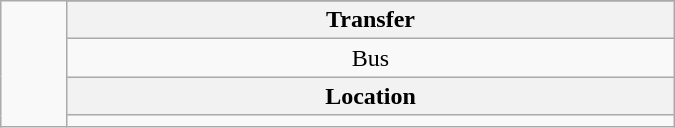<table class=wikitable style="text-align: center; width: 450px; float:right">
<tr>
<td rowspan="6"></td>
</tr>
<tr>
<th>Transfer</th>
</tr>
<tr>
<td>Bus</td>
</tr>
<tr>
<th>Location</th>
</tr>
<tr>
<td></td>
</tr>
</table>
